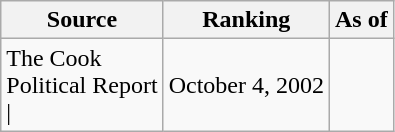<table class="wikitable" style="text-align:center">
<tr>
<th>Source</th>
<th>Ranking</th>
<th>As of</th>
</tr>
<tr>
<td align=left>The Cook<br>Political Report<br>| </td>
<td>October 4, 2002</td>
</tr>
</table>
